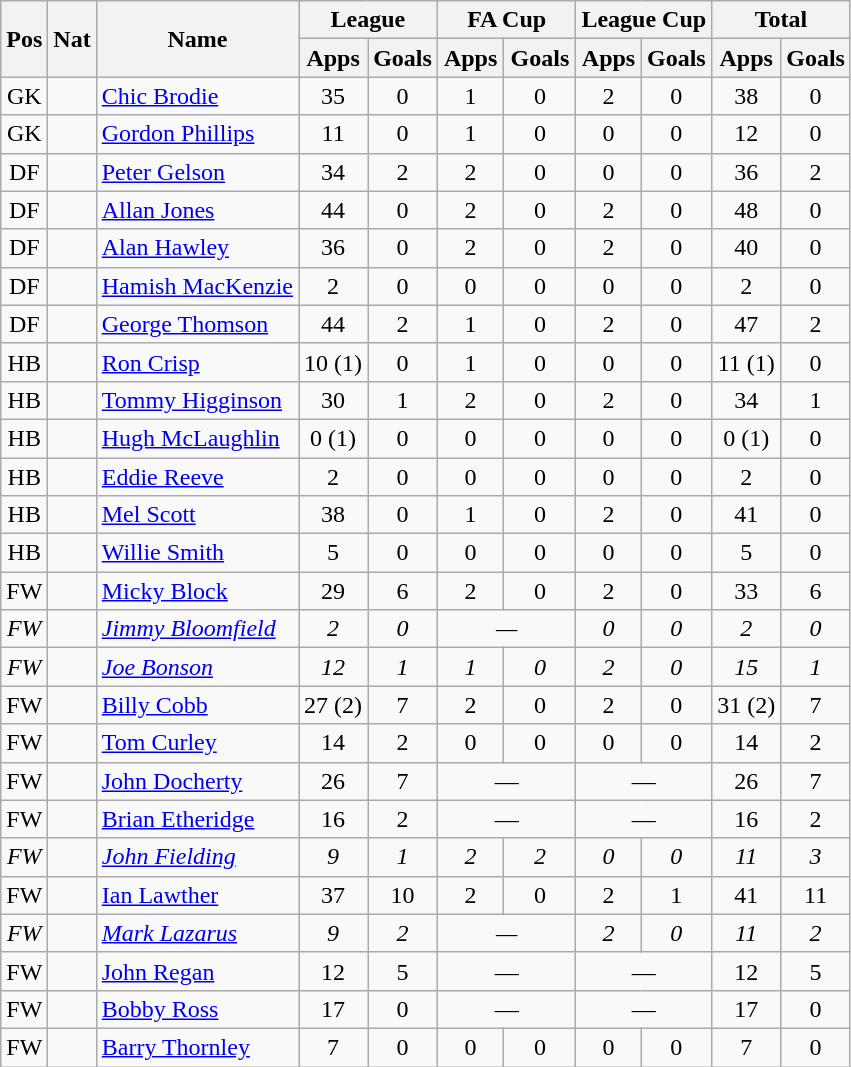<table class="wikitable" style="text-align:center">
<tr>
<th rowspan="2">Pos</th>
<th rowspan="2">Nat</th>
<th rowspan="2">Name</th>
<th colspan="2" style="width:85px;">League</th>
<th colspan="2" style="width:85px;">FA Cup</th>
<th colspan="2">League Cup</th>
<th colspan="2" style="width:85px;">Total</th>
</tr>
<tr>
<th>Apps</th>
<th>Goals</th>
<th>Apps</th>
<th>Goals</th>
<th>Apps</th>
<th>Goals</th>
<th>Apps</th>
<th>Goals</th>
</tr>
<tr>
<td>GK</td>
<td></td>
<td style="text-align:left;"><a href='#'>Chic Brodie</a></td>
<td>35</td>
<td>0</td>
<td>1</td>
<td>0</td>
<td>2</td>
<td>0</td>
<td>38</td>
<td>0</td>
</tr>
<tr>
<td>GK</td>
<td></td>
<td style="text-align:left;"><a href='#'>Gordon Phillips</a></td>
<td>11</td>
<td>0</td>
<td>1</td>
<td>0</td>
<td>0</td>
<td>0</td>
<td>12</td>
<td>0</td>
</tr>
<tr>
<td>DF</td>
<td></td>
<td style="text-align:left;"><a href='#'>Peter Gelson</a></td>
<td>34</td>
<td>2</td>
<td>2</td>
<td>0</td>
<td>0</td>
<td>0</td>
<td>36</td>
<td>2</td>
</tr>
<tr>
<td>DF</td>
<td></td>
<td style="text-align:left;"><a href='#'>Allan Jones</a></td>
<td>44</td>
<td>0</td>
<td>2</td>
<td>0</td>
<td>2</td>
<td>0</td>
<td>48</td>
<td>0</td>
</tr>
<tr>
<td>DF</td>
<td></td>
<td style="text-align:left;"><a href='#'>Alan Hawley</a></td>
<td>36</td>
<td>0</td>
<td>2</td>
<td>0</td>
<td>2</td>
<td>0</td>
<td>40</td>
<td>0</td>
</tr>
<tr>
<td>DF</td>
<td></td>
<td style="text-align:left;"><a href='#'>Hamish MacKenzie</a></td>
<td>2</td>
<td>0</td>
<td>0</td>
<td>0</td>
<td>0</td>
<td>0</td>
<td>2</td>
<td>0</td>
</tr>
<tr>
<td>DF</td>
<td></td>
<td style="text-align:left;"><a href='#'>George Thomson</a></td>
<td>44</td>
<td>2</td>
<td>1</td>
<td>0</td>
<td>2</td>
<td>0</td>
<td>47</td>
<td>2</td>
</tr>
<tr>
<td>HB</td>
<td></td>
<td style="text-align:left;"><a href='#'>Ron Crisp</a></td>
<td>10 (1)</td>
<td>0</td>
<td>1</td>
<td>0</td>
<td>0</td>
<td>0</td>
<td>11 (1)</td>
<td>0</td>
</tr>
<tr>
<td>HB</td>
<td></td>
<td style="text-align:left;"><a href='#'>Tommy Higginson</a></td>
<td>30</td>
<td>1</td>
<td>2</td>
<td>0</td>
<td>2</td>
<td>0</td>
<td>34</td>
<td>1</td>
</tr>
<tr>
<td>HB</td>
<td></td>
<td style="text-align:left;"><a href='#'>Hugh McLaughlin</a></td>
<td>0 (1)</td>
<td>0</td>
<td>0</td>
<td>0</td>
<td>0</td>
<td>0</td>
<td>0 (1)</td>
<td>0</td>
</tr>
<tr>
<td>HB</td>
<td></td>
<td style="text-align:left;"><a href='#'>Eddie Reeve</a></td>
<td>2</td>
<td>0</td>
<td>0</td>
<td>0</td>
<td>0</td>
<td>0</td>
<td>2</td>
<td>0</td>
</tr>
<tr>
<td>HB</td>
<td></td>
<td style="text-align:left;"><a href='#'>Mel Scott</a></td>
<td>38</td>
<td>0</td>
<td>1</td>
<td>0</td>
<td>2</td>
<td>0</td>
<td>41</td>
<td>0</td>
</tr>
<tr>
<td>HB</td>
<td></td>
<td style="text-align:left;"><a href='#'>Willie Smith</a></td>
<td>5</td>
<td>0</td>
<td>0</td>
<td>0</td>
<td>0</td>
<td>0</td>
<td>5</td>
<td>0</td>
</tr>
<tr>
<td>FW</td>
<td></td>
<td style="text-align:left;"><a href='#'>Micky Block</a></td>
<td>29</td>
<td>6</td>
<td>2</td>
<td>0</td>
<td>2</td>
<td>0</td>
<td>33</td>
<td>6</td>
</tr>
<tr>
<td><em>FW</em></td>
<td><em></em></td>
<td style="text-align:left;"><em><a href='#'>Jimmy Bloomfield</a></em></td>
<td><em>2</em></td>
<td><em>0</em></td>
<td colspan="2"><em>—</em></td>
<td><em>0</em></td>
<td><em>0</em></td>
<td><em>2</em></td>
<td><em>0</em></td>
</tr>
<tr>
<td><em>FW</em></td>
<td><em></em></td>
<td style="text-align:left;"><em><a href='#'>Joe Bonson</a></em></td>
<td><em>12</em></td>
<td><em>1</em></td>
<td><em>1</em></td>
<td><em>0</em></td>
<td><em>2</em></td>
<td><em>0</em></td>
<td><em>15</em></td>
<td><em>1</em></td>
</tr>
<tr>
<td>FW</td>
<td></td>
<td style="text-align:left;"><a href='#'>Billy Cobb</a></td>
<td>27 (2)</td>
<td>7</td>
<td>2</td>
<td>0</td>
<td>2</td>
<td>0</td>
<td>31 (2)</td>
<td>7</td>
</tr>
<tr>
<td>FW</td>
<td></td>
<td style="text-align:left;"><a href='#'>Tom Curley</a></td>
<td>14</td>
<td>2</td>
<td>0</td>
<td>0</td>
<td>0</td>
<td>0</td>
<td>14</td>
<td>2</td>
</tr>
<tr>
<td>FW</td>
<td></td>
<td style="text-align:left;"><a href='#'>John Docherty</a></td>
<td>26</td>
<td>7</td>
<td colspan="2">—</td>
<td colspan="2">—</td>
<td>26</td>
<td>7</td>
</tr>
<tr>
<td>FW</td>
<td></td>
<td style="text-align:left;"><a href='#'>Brian Etheridge</a></td>
<td>16</td>
<td>2</td>
<td colspan="2">—</td>
<td colspan="2">—</td>
<td>16</td>
<td>2</td>
</tr>
<tr>
<td><em>FW</em></td>
<td><em></em></td>
<td style="text-align:left;"><a href='#'><em>John Fielding</em></a></td>
<td><em>9</em></td>
<td><em>1</em></td>
<td><em>2</em></td>
<td><em>2</em></td>
<td><em>0</em></td>
<td><em>0</em></td>
<td><em>11</em></td>
<td><em>3</em></td>
</tr>
<tr>
<td>FW</td>
<td></td>
<td style="text-align:left;"><a href='#'>Ian Lawther</a></td>
<td>37</td>
<td>10</td>
<td>2</td>
<td>0</td>
<td>2</td>
<td>1</td>
<td>41</td>
<td>11</td>
</tr>
<tr>
<td><em>FW</em></td>
<td><em></em></td>
<td style="text-align:left;"><em><a href='#'>Mark Lazarus</a></em></td>
<td><em>9</em></td>
<td><em>2</em></td>
<td colspan="2"><em>—</em></td>
<td><em>2</em></td>
<td><em>0</em></td>
<td><em>11</em></td>
<td><em>2</em></td>
</tr>
<tr>
<td>FW</td>
<td></td>
<td style="text-align:left;"><a href='#'>John Regan</a></td>
<td>12</td>
<td>5</td>
<td colspan="2">—</td>
<td colspan="2">—</td>
<td>12</td>
<td>5</td>
</tr>
<tr>
<td>FW</td>
<td></td>
<td style="text-align:left;"><a href='#'>Bobby Ross</a></td>
<td>17</td>
<td>0</td>
<td colspan="2">—</td>
<td colspan="2">—</td>
<td>17</td>
<td>0</td>
</tr>
<tr>
<td>FW</td>
<td></td>
<td style="text-align:left;"><a href='#'>Barry Thornley</a></td>
<td>7</td>
<td>0</td>
<td>0</td>
<td>0</td>
<td>0</td>
<td>0</td>
<td>7</td>
<td>0</td>
</tr>
</table>
